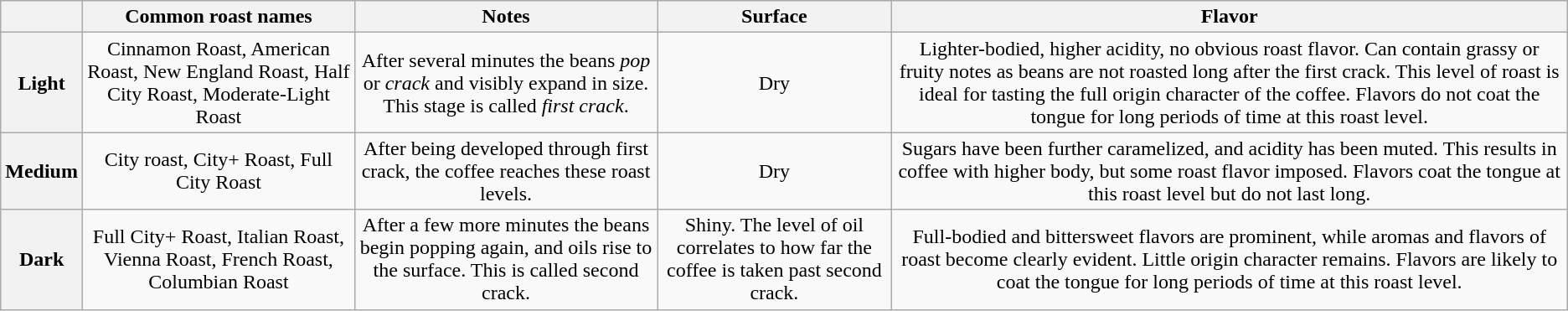<table style="text-align:center;" class="wikitable">
<tr>
<th></th>
<th>Common roast names</th>
<th>Notes</th>
<th>Surface</th>
<th>Flavor</th>
</tr>
<tr>
<th>Light</th>
<td>Cinnamon Roast, American Roast, New England Roast, Half City Roast, Moderate-Light Roast</td>
<td>After several minutes the beans <em>pop</em> or <em>crack</em> and visibly expand in size. This stage is called <em>first crack</em>.</td>
<td>Dry</td>
<td>Lighter-bodied, higher acidity, no obvious roast flavor. Can contain grassy or fruity notes as beans are not roasted long after the first crack. This level of roast is ideal for tasting the full origin character of the coffee. Flavors do not coat the tongue for long periods of time at this roast level.</td>
</tr>
<tr>
<th>Medium</th>
<td>City roast, City+ Roast, Full City Roast</td>
<td>After being developed through first crack, the coffee reaches these roast levels.</td>
<td>Dry</td>
<td>Sugars have been further caramelized, and acidity has been muted. This results in coffee with higher body, but some roast flavor imposed. Flavors coat the tongue at this roast level but do not last long.</td>
</tr>
<tr>
<th>Dark</th>
<td>Full City+ Roast, Italian Roast, Vienna Roast, French Roast, Columbian Roast</td>
<td>After a few more minutes the beans begin popping again, and oils rise to the surface. This is called second crack.</td>
<td>Shiny. The level of oil correlates to how far the coffee is taken past second crack.</td>
<td>Full-bodied and bittersweet flavors are prominent, while aromas and flavors of roast become clearly evident. Little origin character remains. Flavors are likely to coat the tongue for long periods of time at this roast level.</td>
</tr>
</table>
